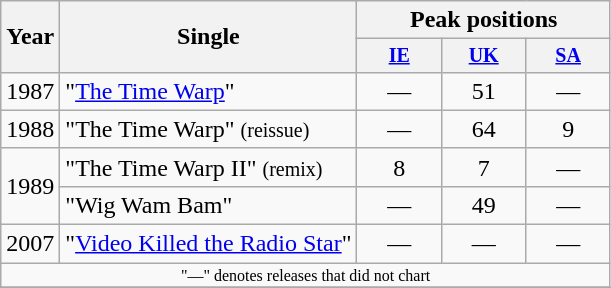<table class="wikitable" style="text-align:center;">
<tr>
<th rowspan="2">Year</th>
<th rowspan="2">Single</th>
<th colspan="3">Peak positions</th>
</tr>
<tr style="font-size:smaller;">
<th width="50"><a href='#'>IE</a><br></th>
<th width="50"><a href='#'>UK</a><br></th>
<th width="50"><a href='#'>SA</a><br></th>
</tr>
<tr>
<td>1987</td>
<td align="left">"<a href='#'>The Time Warp</a>"</td>
<td>—</td>
<td>51</td>
<td>—</td>
</tr>
<tr>
<td>1988</td>
<td align="left">"The Time Warp" <small>(reissue)</small></td>
<td>—</td>
<td>64</td>
<td>9</td>
</tr>
<tr>
<td rowspan="2">1989</td>
<td align="left">"The Time Warp II" <small>(remix)</small></td>
<td>8</td>
<td>7</td>
<td>—</td>
</tr>
<tr>
<td align="left">"Wig Wam Bam"</td>
<td>—</td>
<td>49</td>
<td>—</td>
</tr>
<tr>
<td>2007</td>
<td align="left">"<a href='#'>Video Killed the Radio Star</a>"</td>
<td>—</td>
<td>—</td>
<td>—</td>
</tr>
<tr>
<td colspan="10" style="font-size:8pt">"—" denotes releases that did not chart</td>
</tr>
<tr>
</tr>
</table>
